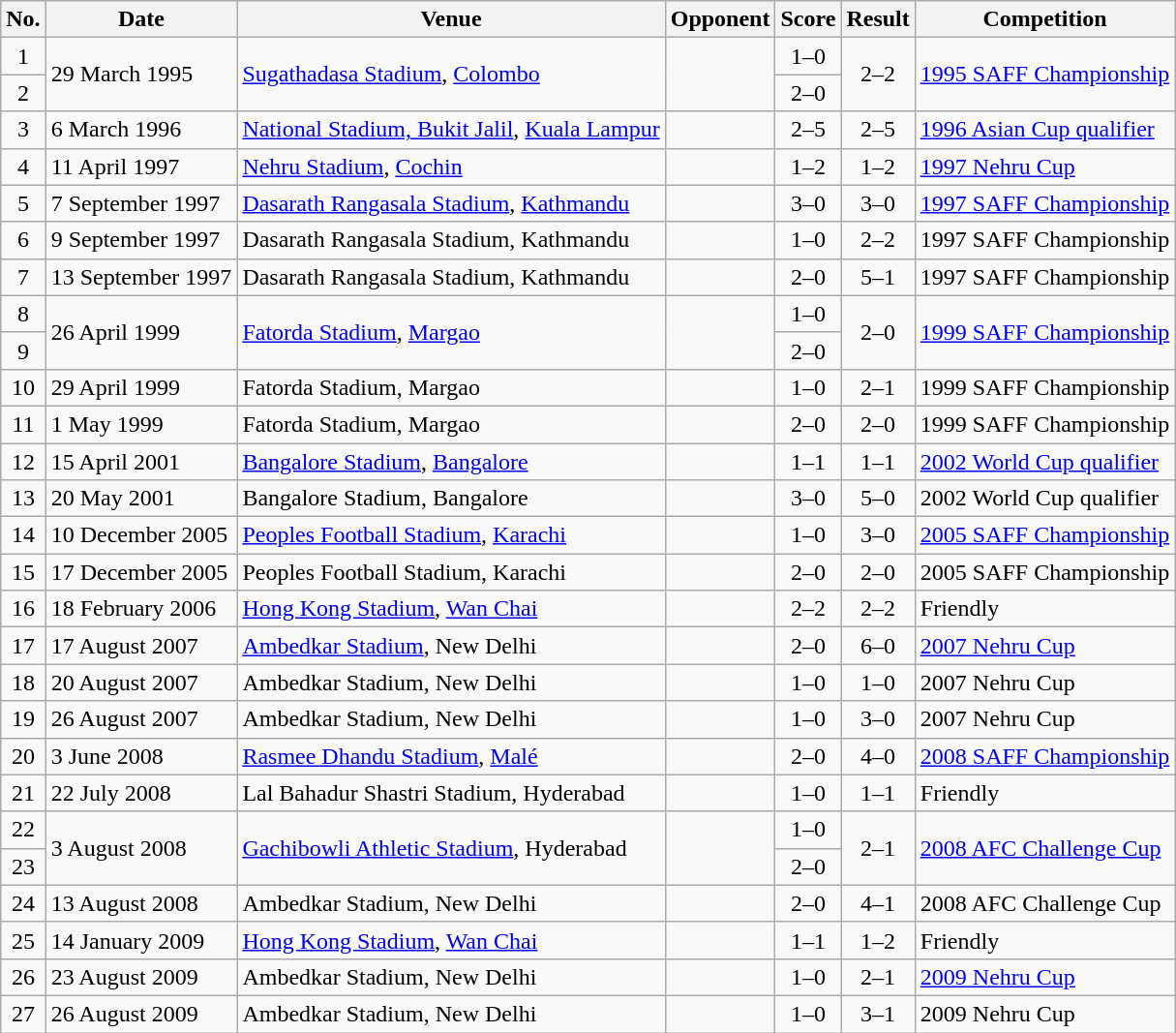<table class="wikitable sortable">
<tr>
<th scope="col">No.</th>
<th scope="col">Date</th>
<th scope="col">Venue</th>
<th scope="col">Opponent</th>
<th scope="col">Score</th>
<th scope="col">Result</th>
<th scope="col">Competition</th>
</tr>
<tr>
<td align="center">1</td>
<td rowspan="2">29 March 1995</td>
<td rowspan="2"><a href='#'>Sugathadasa Stadium</a>, <a href='#'>Colombo</a></td>
<td rowspan="2"></td>
<td align="center">1–0</td>
<td rowspan="2" align="center">2–2</td>
<td rowspan="2"><a href='#'>1995 SAFF Championship</a></td>
</tr>
<tr>
<td align="center">2</td>
<td align="center">2–0</td>
</tr>
<tr>
<td align="center">3</td>
<td>6 March 1996</td>
<td><a href='#'>National Stadium, Bukit Jalil</a>, <a href='#'>Kuala Lampur</a></td>
<td></td>
<td align="center">2–5</td>
<td align="center">2–5</td>
<td><a href='#'>1996 Asian Cup qualifier</a></td>
</tr>
<tr>
<td align="center">4</td>
<td>11 April 1997</td>
<td><a href='#'>Nehru Stadium</a>, <a href='#'>Cochin</a></td>
<td></td>
<td align="center">1–2</td>
<td align="center">1–2</td>
<td><a href='#'>1997 Nehru Cup</a></td>
</tr>
<tr>
<td align="center">5</td>
<td>7 September 1997</td>
<td><a href='#'>Dasarath Rangasala Stadium</a>, <a href='#'>Kathmandu</a></td>
<td></td>
<td align="center">3–0</td>
<td align="center">3–0</td>
<td><a href='#'>1997 SAFF Championship</a></td>
</tr>
<tr>
<td align="center">6</td>
<td>9 September 1997</td>
<td>Dasarath Rangasala Stadium, Kathmandu</td>
<td></td>
<td align="center">1–0</td>
<td align="center">2–2</td>
<td>1997 SAFF Championship</td>
</tr>
<tr>
<td align="center">7</td>
<td>13 September 1997</td>
<td>Dasarath Rangasala Stadium, Kathmandu</td>
<td></td>
<td align="center">2–0</td>
<td align="center">5–1</td>
<td>1997 SAFF Championship</td>
</tr>
<tr>
<td align="center">8</td>
<td rowspan="2">26 April 1999</td>
<td rowspan="2"><a href='#'>Fatorda Stadium</a>, <a href='#'>Margao</a></td>
<td rowspan="2"></td>
<td align="center">1–0</td>
<td rowspan="2" align="center">2–0</td>
<td rowspan="2"><a href='#'>1999 SAFF Championship</a></td>
</tr>
<tr>
<td align="center">9</td>
<td align="center">2–0</td>
</tr>
<tr>
<td align="center">10</td>
<td>29 April 1999</td>
<td>Fatorda Stadium, Margao</td>
<td></td>
<td align="center">1–0</td>
<td align="center">2–1</td>
<td>1999 SAFF Championship</td>
</tr>
<tr>
<td align="center">11</td>
<td>1 May 1999</td>
<td>Fatorda Stadium, Margao</td>
<td></td>
<td align="center">2–0</td>
<td align="center">2–0</td>
<td>1999 SAFF Championship</td>
</tr>
<tr>
<td align="center">12</td>
<td>15 April 2001</td>
<td><a href='#'>Bangalore Stadium</a>, <a href='#'>Bangalore</a></td>
<td></td>
<td align="center">1–1</td>
<td align="center">1–1</td>
<td><a href='#'>2002 World Cup qualifier</a></td>
</tr>
<tr>
<td align="center">13</td>
<td>20 May 2001</td>
<td>Bangalore Stadium, Bangalore</td>
<td></td>
<td align="center">3–0</td>
<td align="center">5–0</td>
<td>2002 World Cup qualifier</td>
</tr>
<tr>
<td align="center">14</td>
<td>10 December 2005</td>
<td><a href='#'>Peoples Football Stadium</a>, <a href='#'>Karachi</a></td>
<td></td>
<td align="center">1–0</td>
<td align="center">3–0</td>
<td><a href='#'>2005 SAFF Championship</a></td>
</tr>
<tr>
<td align="center">15</td>
<td>17 December 2005</td>
<td>Peoples Football Stadium, Karachi</td>
<td></td>
<td align="center">2–0</td>
<td align="center">2–0</td>
<td>2005 SAFF Championship</td>
</tr>
<tr>
<td align="center">16</td>
<td>18 February 2006</td>
<td><a href='#'>Hong Kong Stadium</a>, <a href='#'>Wan Chai</a></td>
<td></td>
<td align="center">2–2</td>
<td align="center">2–2</td>
<td>Friendly</td>
</tr>
<tr>
<td align="center">17</td>
<td>17 August 2007</td>
<td><a href='#'>Ambedkar Stadium</a>, New Delhi</td>
<td></td>
<td align="center">2–0</td>
<td align="center">6–0</td>
<td><a href='#'>2007 Nehru Cup</a></td>
</tr>
<tr>
<td align="center">18</td>
<td>20 August 2007</td>
<td>Ambedkar Stadium, New Delhi</td>
<td></td>
<td align="center">1–0</td>
<td align="center">1–0</td>
<td>2007 Nehru Cup</td>
</tr>
<tr>
<td align="center">19</td>
<td>26 August 2007</td>
<td>Ambedkar Stadium, New Delhi</td>
<td></td>
<td align="center">1–0</td>
<td align="center">3–0</td>
<td>2007 Nehru Cup</td>
</tr>
<tr>
<td align="center">20</td>
<td>3 June 2008</td>
<td><a href='#'>Rasmee Dhandu Stadium</a>, <a href='#'>Malé</a></td>
<td></td>
<td align="center">2–0</td>
<td align="center">4–0</td>
<td><a href='#'>2008 SAFF Championship</a></td>
</tr>
<tr>
<td align="center">21</td>
<td>22 July 2008</td>
<td>Lal Bahadur Shastri Stadium, Hyderabad</td>
<td></td>
<td align="center">1–0</td>
<td align="center">1–1</td>
<td>Friendly</td>
</tr>
<tr>
<td align="center">22</td>
<td rowspan="2">3 August 2008</td>
<td rowspan="2"><a href='#'>Gachibowli Athletic Stadium</a>, Hyderabad</td>
<td rowspan="2"></td>
<td align="center">1–0</td>
<td rowspan="2" align="center">2–1</td>
<td rowspan="2"><a href='#'>2008 AFC Challenge Cup</a></td>
</tr>
<tr>
<td align="center">23</td>
<td align="center">2–0</td>
</tr>
<tr>
<td align="center">24</td>
<td>13 August 2008</td>
<td>Ambedkar Stadium, New Delhi</td>
<td></td>
<td align="center">2–0</td>
<td align="center">4–1</td>
<td>2008 AFC Challenge Cup</td>
</tr>
<tr>
<td align="center">25</td>
<td>14 January 2009</td>
<td><a href='#'>Hong Kong Stadium</a>, <a href='#'>Wan Chai</a></td>
<td></td>
<td align="center">1–1</td>
<td align="center">1–2</td>
<td>Friendly</td>
</tr>
<tr>
<td align="center">26</td>
<td>23 August 2009</td>
<td>Ambedkar Stadium, New Delhi</td>
<td></td>
<td align="center">1–0</td>
<td align="center">2–1</td>
<td><a href='#'>2009 Nehru Cup</a></td>
</tr>
<tr>
<td align="center">27</td>
<td>26 August 2009</td>
<td>Ambedkar Stadium, New Delhi</td>
<td></td>
<td align="center">1–0</td>
<td align="center">3–1</td>
<td>2009 Nehru Cup</td>
</tr>
</table>
